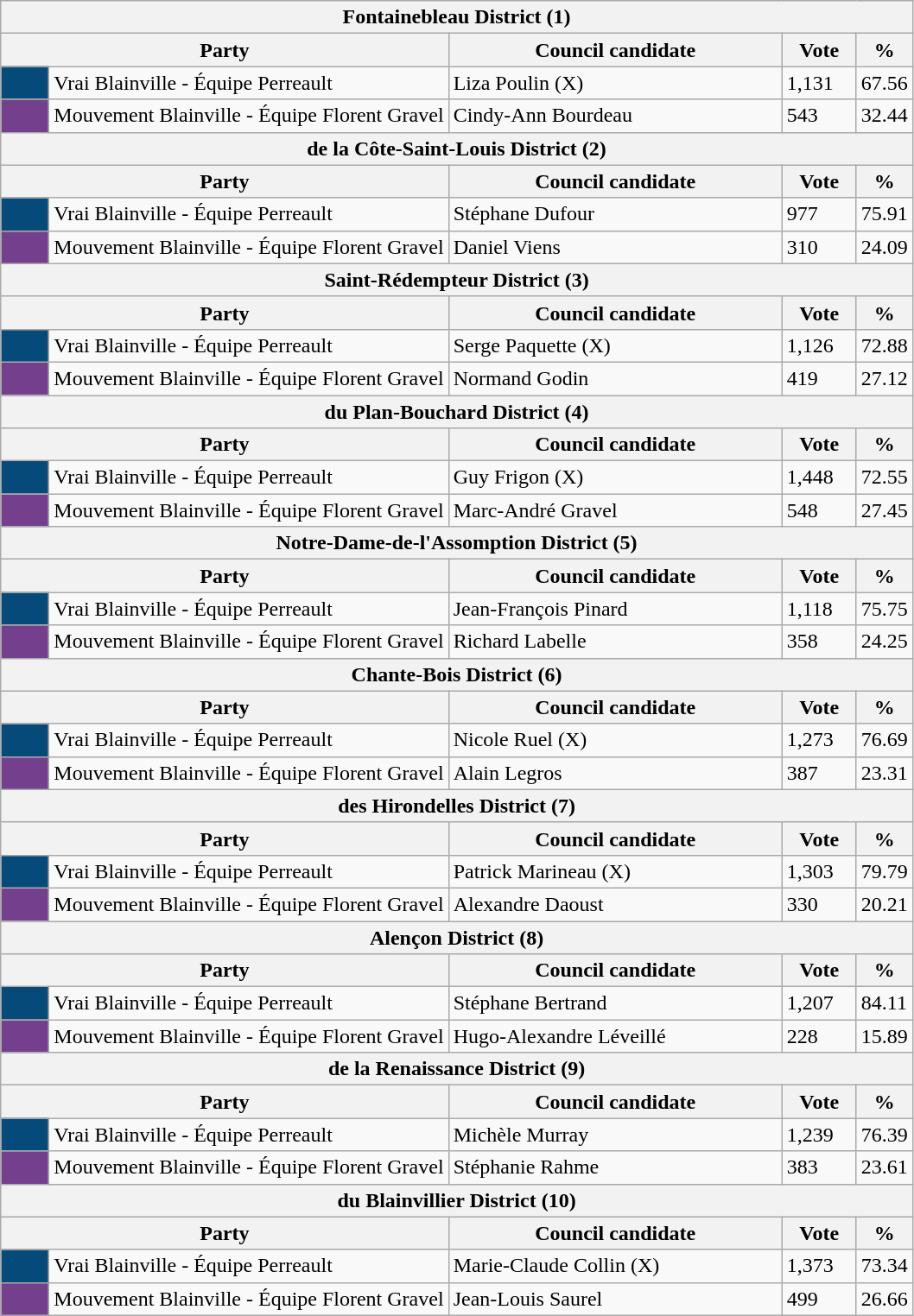<table class="wikitable">
<tr>
<th colspan="5">Fontainebleau District (1)</th>
</tr>
<tr>
<th bgcolor="#DDDDFF" width="230px" colspan="2">Party</th>
<th bgcolor="#DDDDFF" width="250px">Council candidate</th>
<th bgcolor="#DDDDFF" width="50px">Vote</th>
<th bgcolor="#DDDDFF" width="30px">%</th>
</tr>
<tr>
<td bgcolor=#064A79 width="30px"> </td>
<td>Vrai Blainville - Équipe Perreault</td>
<td>Liza Poulin (X)</td>
<td>1,131</td>
<td>67.56</td>
</tr>
<tr>
<td bgcolor=#74408E width="30px"> </td>
<td>Mouvement Blainville - Équipe Florent Gravel</td>
<td>Cindy-Ann Bourdeau</td>
<td>543</td>
<td>32.44</td>
</tr>
<tr>
<th colspan="5">de la Côte-Saint-Louis District (2)</th>
</tr>
<tr>
<th bgcolor="#DDDDFF" width="230px" colspan="2">Party</th>
<th bgcolor="#DDDDFF" width="250px">Council candidate</th>
<th bgcolor="#DDDDFF" width="50px">Vote</th>
<th bgcolor="#DDDDFF" width="30px">%</th>
</tr>
<tr>
<td bgcolor=#064A79 width="30px"> </td>
<td>Vrai Blainville - Équipe Perreault</td>
<td>Stéphane Dufour</td>
<td>977</td>
<td>75.91</td>
</tr>
<tr>
<td bgcolor=#74408E width="30px"> </td>
<td>Mouvement Blainville - Équipe Florent Gravel</td>
<td>Daniel Viens</td>
<td>310</td>
<td>24.09</td>
</tr>
<tr>
<th colspan="5">Saint-Rédempteur District (3)</th>
</tr>
<tr>
<th bgcolor="#DDDDFF" width="230px" colspan="2">Party</th>
<th bgcolor="#DDDDFF" width="250px">Council candidate</th>
<th bgcolor="#DDDDFF" width="50px">Vote</th>
<th bgcolor="#DDDDFF" width="30px">%</th>
</tr>
<tr>
<td bgcolor=#064A79 width="30px"> </td>
<td>Vrai Blainville - Équipe Perreault</td>
<td>Serge Paquette (X)</td>
<td>1,126</td>
<td>72.88</td>
</tr>
<tr>
<td bgcolor=#74408E width="30px"> </td>
<td>Mouvement Blainville - Équipe Florent Gravel</td>
<td>Normand Godin</td>
<td>419</td>
<td>27.12</td>
</tr>
<tr>
<th colspan="5">du Plan-Bouchard District (4)</th>
</tr>
<tr>
<th bgcolor="#DDDDFF" width="230px" colspan="2">Party</th>
<th bgcolor="#DDDDFF" width="250px">Council candidate</th>
<th bgcolor="#DDDDFF" width="50px">Vote</th>
<th bgcolor="#DDDDFF" width="30px">%</th>
</tr>
<tr>
<td bgcolor=#064A79 width="30px"> </td>
<td>Vrai Blainville - Équipe Perreault</td>
<td>Guy Frigon (X)</td>
<td>1,448</td>
<td>72.55</td>
</tr>
<tr>
<td bgcolor=#74408E width="30px"> </td>
<td>Mouvement Blainville - Équipe Florent Gravel</td>
<td>Marc-André Gravel</td>
<td>548</td>
<td>27.45</td>
</tr>
<tr>
<th colspan="5">Notre-Dame-de-l'Assomption District (5)</th>
</tr>
<tr>
<th bgcolor="#DDDDFF" width="230px" colspan="2">Party</th>
<th bgcolor="#DDDDFF" width="250px">Council candidate</th>
<th bgcolor="#DDDDFF" width="50px">Vote</th>
<th bgcolor="#DDDDFF" width="30px">%</th>
</tr>
<tr>
<td bgcolor=#064A79 width="30px"> </td>
<td>Vrai Blainville - Équipe Perreault</td>
<td>Jean-François Pinard</td>
<td>1,118</td>
<td>75.75</td>
</tr>
<tr>
<td bgcolor=#74408E width="30px"> </td>
<td>Mouvement Blainville - Équipe Florent Gravel</td>
<td>Richard Labelle</td>
<td>358</td>
<td>24.25</td>
</tr>
<tr>
<th colspan="5">Chante-Bois District (6)</th>
</tr>
<tr>
<th bgcolor="#DDDDFF" width="230px" colspan="2">Party</th>
<th bgcolor="#DDDDFF" width="250px">Council candidate</th>
<th bgcolor="#DDDDFF" width="50px">Vote</th>
<th bgcolor="#DDDDFF" width="30px">%</th>
</tr>
<tr>
<td bgcolor=#064A79 width="30px"> </td>
<td>Vrai Blainville - Équipe Perreault</td>
<td>Nicole Ruel (X)</td>
<td>1,273</td>
<td>76.69</td>
</tr>
<tr>
<td bgcolor=#74408E width="30px"> </td>
<td>Mouvement Blainville - Équipe Florent Gravel</td>
<td>Alain Legros</td>
<td>387</td>
<td>23.31</td>
</tr>
<tr>
<th colspan="5">des Hirondelles District (7)</th>
</tr>
<tr>
<th bgcolor="#DDDDFF" width="230px" colspan="2">Party</th>
<th bgcolor="#DDDDFF" width="250px">Council candidate</th>
<th bgcolor="#DDDDFF" width="50px">Vote</th>
<th bgcolor="#DDDDFF" width="30px">%</th>
</tr>
<tr>
<td bgcolor=#064A79 width="30px"> </td>
<td>Vrai Blainville - Équipe Perreault</td>
<td>Patrick Marineau (X)</td>
<td>1,303</td>
<td>79.79</td>
</tr>
<tr>
<td bgcolor=#74408E width="30px"> </td>
<td>Mouvement Blainville - Équipe Florent Gravel</td>
<td>Alexandre Daoust</td>
<td>330</td>
<td>20.21</td>
</tr>
<tr>
<th colspan="5">Alençon District (8)</th>
</tr>
<tr>
<th bgcolor="#DDDDFF" width="230px" colspan="2">Party</th>
<th bgcolor="#DDDDFF" width="250px">Council candidate</th>
<th bgcolor="#DDDDFF" width="50px">Vote</th>
<th bgcolor="#DDDDFF" width="30px">%</th>
</tr>
<tr>
<td bgcolor=#064A79 width="30px"> </td>
<td>Vrai Blainville - Équipe Perreault</td>
<td>Stéphane Bertrand</td>
<td>1,207</td>
<td>84.11</td>
</tr>
<tr>
<td bgcolor=#74408E width="30px"> </td>
<td>Mouvement Blainville - Équipe Florent Gravel</td>
<td>Hugo-Alexandre Léveillé</td>
<td>228</td>
<td>15.89</td>
</tr>
<tr>
<th colspan="5">de la Renaissance District (9)</th>
</tr>
<tr>
<th bgcolor="#DDDDFF" width="230px" colspan="2">Party</th>
<th bgcolor="#DDDDFF" width="250px">Council candidate</th>
<th bgcolor="#DDDDFF" width="50px">Vote</th>
<th bgcolor="#DDDDFF" width="30px">%</th>
</tr>
<tr>
<td bgcolor=#064A79 width="30px"> </td>
<td>Vrai Blainville - Équipe Perreault</td>
<td>Michèle Murray</td>
<td>1,239</td>
<td>76.39</td>
</tr>
<tr>
<td bgcolor=#74408E width="30px"> </td>
<td>Mouvement Blainville - Équipe Florent Gravel</td>
<td>Stéphanie Rahme</td>
<td>383</td>
<td>23.61</td>
</tr>
<tr>
<th colspan="5">du Blainvillier District (10)</th>
</tr>
<tr>
<th bgcolor="#DDDDFF" width="230px" colspan="2">Party</th>
<th bgcolor="#DDDDFF" width="250px">Council candidate</th>
<th bgcolor="#DDDDFF" width="50px">Vote</th>
<th bgcolor="#DDDDFF" width="30px">%</th>
</tr>
<tr>
<td bgcolor=#064A79 width="30px"> </td>
<td>Vrai Blainville - Équipe Perreault</td>
<td>Marie-Claude Collin (X)</td>
<td>1,373</td>
<td>73.34</td>
</tr>
<tr>
<td bgcolor=#74408E width="30px"> </td>
<td>Mouvement Blainville - Équipe Florent Gravel</td>
<td>Jean-Louis Saurel</td>
<td>499</td>
<td>26.66</td>
</tr>
</table>
